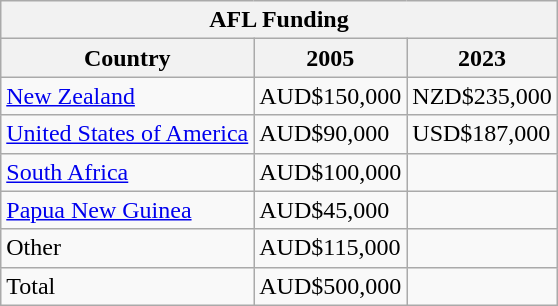<table class="sortable wikitable">
<tr>
<th colspan="6">AFL Funding</th>
</tr>
<tr>
<th colspan="1">Country</th>
<th colspan="1">2005</th>
<th>2023</th>
</tr>
<tr>
<td><a href='#'>New Zealand</a></td>
<td>AUD$150,000</td>
<td>NZD$235,000</td>
</tr>
<tr>
<td><a href='#'>United States of America</a></td>
<td>AUD$90,000</td>
<td>USD$187,000</td>
</tr>
<tr>
<td><a href='#'>South Africa</a></td>
<td>AUD$100,000</td>
<td></td>
</tr>
<tr>
<td><a href='#'>Papua New Guinea</a></td>
<td>AUD$45,000</td>
<td></td>
</tr>
<tr>
<td>Other</td>
<td>AUD$115,000</td>
<td></td>
</tr>
<tr>
<td>Total</td>
<td>AUD$500,000</td>
<td></td>
</tr>
</table>
